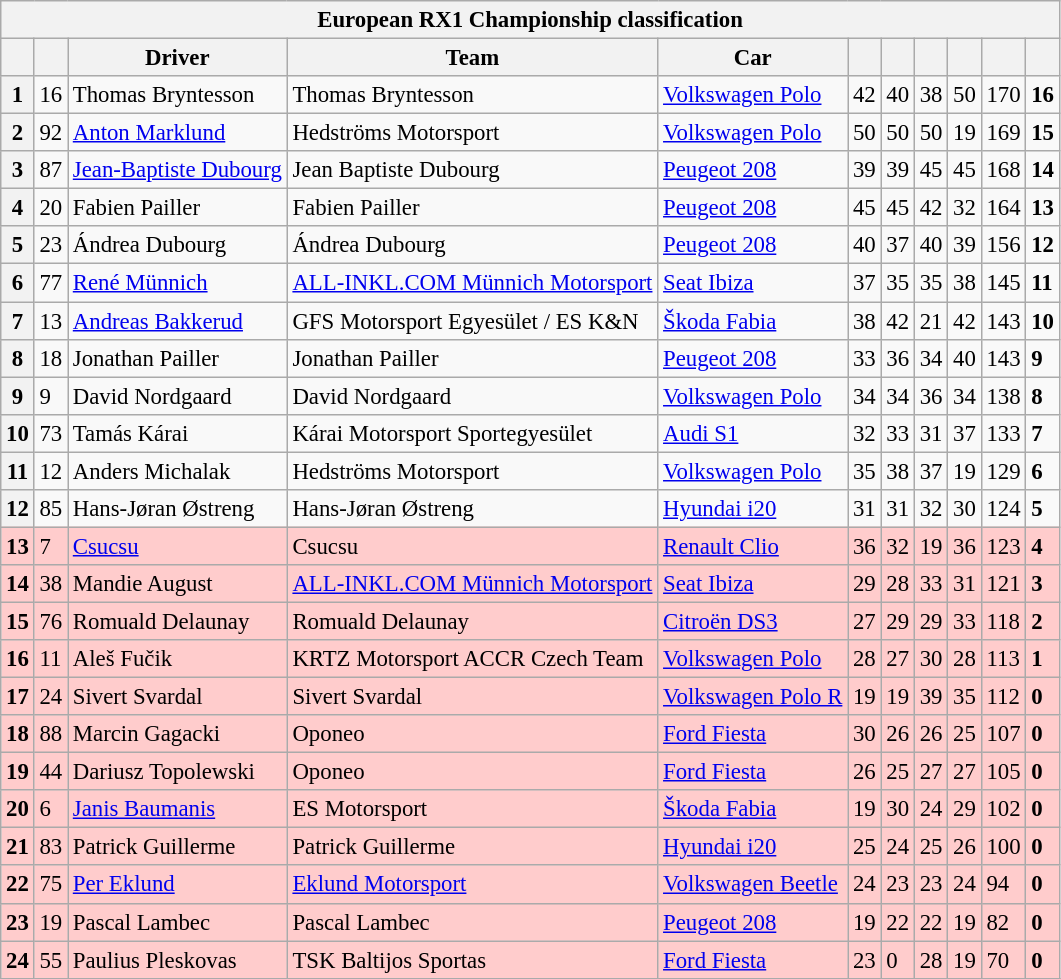<table class="wikitable" style="font-size:95%">
<tr>
<th colspan="11">European RX1 Championship classification</th>
</tr>
<tr>
<th></th>
<th></th>
<th>Driver</th>
<th>Team</th>
<th>Car</th>
<th></th>
<th></th>
<th></th>
<th></th>
<th></th>
<th></th>
</tr>
<tr>
<th>1</th>
<td>16</td>
<td> Thomas Bryntesson</td>
<td>Thomas Bryntesson</td>
<td><a href='#'>Volkswagen Polo</a></td>
<td>42</td>
<td>40</td>
<td>38</td>
<td>50</td>
<td>170</td>
<td><strong>16</strong></td>
</tr>
<tr>
<th>2</th>
<td>92</td>
<td> <a href='#'>Anton Marklund</a></td>
<td>Hedströms Motorsport</td>
<td><a href='#'>Volkswagen Polo</a></td>
<td>50</td>
<td>50</td>
<td>50</td>
<td>19</td>
<td>169</td>
<td><strong>15</strong></td>
</tr>
<tr>
<th>3</th>
<td>87</td>
<td> <a href='#'>Jean-Baptiste Dubourg</a></td>
<td>Jean Baptiste Dubourg</td>
<td><a href='#'>Peugeot 208</a></td>
<td>39</td>
<td>39</td>
<td>45</td>
<td>45</td>
<td>168</td>
<td><strong>14</strong></td>
</tr>
<tr>
<th>4</th>
<td>20</td>
<td> Fabien Pailler</td>
<td>Fabien Pailler</td>
<td><a href='#'>Peugeot 208</a></td>
<td>45</td>
<td>45</td>
<td>42</td>
<td>32</td>
<td>164</td>
<td><strong>13</strong></td>
</tr>
<tr>
<th>5</th>
<td>23</td>
<td> Ándrea Dubourg</td>
<td>Ándrea Dubourg</td>
<td><a href='#'>Peugeot 208</a></td>
<td>40</td>
<td>37</td>
<td>40</td>
<td>39</td>
<td>156</td>
<td><strong>12</strong></td>
</tr>
<tr>
<th>6</th>
<td>77</td>
<td> <a href='#'>René Münnich</a></td>
<td><a href='#'>ALL-INKL.COM Münnich Motorsport</a></td>
<td><a href='#'>Seat Ibiza</a></td>
<td>37</td>
<td>35</td>
<td>35</td>
<td>38</td>
<td>145</td>
<td><strong>11</strong></td>
</tr>
<tr>
<th>7</th>
<td>13</td>
<td> <a href='#'>Andreas Bakkerud</a></td>
<td>GFS Motorsport Egyesület / ES K&N</td>
<td><a href='#'>Škoda Fabia</a></td>
<td>38</td>
<td>42</td>
<td>21</td>
<td>42</td>
<td>143</td>
<td><strong>10</strong></td>
</tr>
<tr>
<th>8</th>
<td>18</td>
<td> Jonathan Pailler</td>
<td>Jonathan Pailler</td>
<td><a href='#'>Peugeot 208</a></td>
<td>33</td>
<td>36</td>
<td>34</td>
<td>40</td>
<td>143</td>
<td><strong>9</strong></td>
</tr>
<tr>
<th>9</th>
<td>9</td>
<td> David Nordgaard</td>
<td>David Nordgaard</td>
<td><a href='#'>Volkswagen Polo</a></td>
<td>34</td>
<td>34</td>
<td>36</td>
<td>34</td>
<td>138</td>
<td><strong>8</strong></td>
</tr>
<tr>
<th>10</th>
<td>73</td>
<td> Tamás Kárai</td>
<td>Kárai Motorsport Sportegyesület</td>
<td><a href='#'>Audi S1</a></td>
<td>32</td>
<td>33</td>
<td>31</td>
<td>37</td>
<td>133</td>
<td><strong>7</strong></td>
</tr>
<tr>
<th>11</th>
<td>12</td>
<td> Anders Michalak</td>
<td>Hedströms Motorsport</td>
<td><a href='#'>Volkswagen Polo</a></td>
<td>35</td>
<td>38</td>
<td>37</td>
<td>19</td>
<td>129</td>
<td><strong>6</strong></td>
</tr>
<tr>
<th>12</th>
<td>85</td>
<td> Hans-Jøran Østreng</td>
<td>Hans-Jøran Østreng</td>
<td><a href='#'>Hyundai i20</a></td>
<td>31</td>
<td>31</td>
<td>32</td>
<td>30</td>
<td>124</td>
<td><strong>5</strong></td>
</tr>
<tr>
<th style="background:#ffcccc;">13</th>
<td style="background:#ffcccc;">7</td>
<td style="background:#ffcccc;"> <a href='#'>Csucsu</a></td>
<td style="background:#ffcccc;">Csucsu</td>
<td style="background:#ffcccc;"><a href='#'>Renault Clio</a></td>
<td style="background:#ffcccc;">36</td>
<td style="background:#ffcccc;">32</td>
<td style="background:#ffcccc;">19</td>
<td style="background:#ffcccc;">36</td>
<td style="background:#ffcccc;">123</td>
<td style="background:#ffcccc;"><strong>4</strong></td>
</tr>
<tr>
<th style="background:#ffcccc;">14</th>
<td style="background:#ffcccc;">38</td>
<td style="background:#ffcccc;"> Mandie August</td>
<td style="background:#ffcccc;"><a href='#'>ALL-INKL.COM Münnich Motorsport</a></td>
<td style="background:#ffcccc;"><a href='#'>Seat Ibiza</a></td>
<td style="background:#ffcccc;">29</td>
<td style="background:#ffcccc;">28</td>
<td style="background:#ffcccc;">33</td>
<td style="background:#ffcccc;">31</td>
<td style="background:#ffcccc;">121</td>
<td style="background:#ffcccc;"><strong>3</strong></td>
</tr>
<tr>
<th style="background:#ffcccc;">15</th>
<td style="background:#ffcccc;">76</td>
<td style="background:#ffcccc;"> Romuald Delaunay</td>
<td style="background:#ffcccc;">Romuald Delaunay</td>
<td style="background:#ffcccc;"><a href='#'>Citroën DS3</a></td>
<td style="background:#ffcccc;">27</td>
<td style="background:#ffcccc;">29</td>
<td style="background:#ffcccc;">29</td>
<td style="background:#ffcccc;">33</td>
<td style="background:#ffcccc;">118</td>
<td style="background:#ffcccc;"><strong>2</strong></td>
</tr>
<tr>
<th style="background:#ffcccc;">16</th>
<td style="background:#ffcccc;">11</td>
<td style="background:#ffcccc;"> Aleš Fučik</td>
<td style="background:#ffcccc;">KRTZ Motorsport ACCR Czech Team</td>
<td style="background:#ffcccc;"><a href='#'>Volkswagen Polo</a></td>
<td style="background:#ffcccc;">28</td>
<td style="background:#ffcccc;">27</td>
<td style="background:#ffcccc;">30</td>
<td style="background:#ffcccc;">28</td>
<td style="background:#ffcccc;">113</td>
<td style="background:#ffcccc;"><strong>1</strong></td>
</tr>
<tr>
<th style="background:#ffcccc;">17</th>
<td style="background:#ffcccc;">24</td>
<td style="background:#ffcccc;"> Sivert Svardal</td>
<td style="background:#ffcccc;">Sivert Svardal</td>
<td style="background:#ffcccc;"><a href='#'>Volkswagen Polo R</a></td>
<td style="background:#ffcccc;">19</td>
<td style="background:#ffcccc;">19</td>
<td style="background:#ffcccc;">39</td>
<td style="background:#ffcccc;">35</td>
<td style="background:#ffcccc;">112</td>
<td style="background:#ffcccc;"><strong>0</strong></td>
</tr>
<tr>
<th style="background:#ffcccc;">18</th>
<td style="background:#ffcccc;">88</td>
<td style="background:#ffcccc;"> Marcin Gagacki</td>
<td style="background:#ffcccc;">Oponeo</td>
<td style="background:#ffcccc;"><a href='#'>Ford Fiesta</a></td>
<td style="background:#ffcccc;">30</td>
<td style="background:#ffcccc;">26</td>
<td style="background:#ffcccc;">26</td>
<td style="background:#ffcccc;">25</td>
<td style="background:#ffcccc;">107</td>
<td style="background:#ffcccc;"><strong>0</strong></td>
</tr>
<tr>
<th style="background:#ffcccc;">19</th>
<td style="background:#ffcccc;">44</td>
<td style="background:#ffcccc;"> Dariusz Topolewski</td>
<td style="background:#ffcccc;">Oponeo</td>
<td style="background:#ffcccc;"><a href='#'>Ford Fiesta</a></td>
<td style="background:#ffcccc;">26</td>
<td style="background:#ffcccc;">25</td>
<td style="background:#ffcccc;">27</td>
<td style="background:#ffcccc;">27</td>
<td style="background:#ffcccc;">105</td>
<td style="background:#ffcccc;"><strong>0</strong></td>
</tr>
<tr>
<th style="background:#ffcccc;">20</th>
<td style="background:#ffcccc;">6</td>
<td style="background:#ffcccc;"> <a href='#'>Janis Baumanis</a></td>
<td style="background:#ffcccc;">ES Motorsport</td>
<td style="background:#ffcccc;"><a href='#'>Škoda Fabia</a></td>
<td style="background:#ffcccc;">19</td>
<td style="background:#ffcccc;">30</td>
<td style="background:#ffcccc;">24</td>
<td style="background:#ffcccc;">29</td>
<td style="background:#ffcccc;">102</td>
<td style="background:#ffcccc;"><strong>0</strong></td>
</tr>
<tr>
<th style="background:#ffcccc;">21</th>
<td style="background:#ffcccc;">83</td>
<td style="background:#ffcccc;"> Patrick Guillerme</td>
<td style="background:#ffcccc;">Patrick Guillerme</td>
<td style="background:#ffcccc;"><a href='#'>Hyundai i20</a></td>
<td style="background:#ffcccc;">25</td>
<td style="background:#ffcccc;">24</td>
<td style="background:#ffcccc;">25</td>
<td style="background:#ffcccc;">26</td>
<td style="background:#ffcccc;">100</td>
<td style="background:#ffcccc;"><strong>0</strong></td>
</tr>
<tr>
<th style="background:#ffcccc;">22</th>
<td style="background:#ffcccc;">75</td>
<td style="background:#ffcccc;"> <a href='#'>Per Eklund</a></td>
<td style="background:#ffcccc;"><a href='#'>Eklund Motorsport</a></td>
<td style="background:#ffcccc;"><a href='#'>Volkswagen Beetle</a></td>
<td style="background:#ffcccc;">24</td>
<td style="background:#ffcccc;">23</td>
<td style="background:#ffcccc;">23</td>
<td style="background:#ffcccc;">24</td>
<td style="background:#ffcccc;">94</td>
<td style="background:#ffcccc;"><strong>0</strong></td>
</tr>
<tr>
<th style="background:#ffcccc;">23</th>
<td style="background:#ffcccc;">19</td>
<td style="background:#ffcccc;"> Pascal Lambec</td>
<td style="background:#ffcccc;">Pascal Lambec</td>
<td style="background:#ffcccc;"><a href='#'>Peugeot 208</a></td>
<td style="background:#ffcccc;">19</td>
<td style="background:#ffcccc;">22</td>
<td style="background:#ffcccc;">22</td>
<td style="background:#ffcccc;">19</td>
<td style="background:#ffcccc;">82</td>
<td style="background:#ffcccc;"><strong>0</strong></td>
</tr>
<tr>
<th style="background:#ffcccc;">24</th>
<td style="background:#ffcccc;">55</td>
<td style="background:#ffcccc;"> Paulius Pleskovas</td>
<td style="background:#ffcccc;">TSK Baltijos Sportas</td>
<td style="background:#ffcccc;"><a href='#'>Ford Fiesta</a></td>
<td style="background:#ffcccc;">23</td>
<td style="background:#ffcccc;">0</td>
<td style="background:#ffcccc;">28</td>
<td style="background:#ffcccc;">19</td>
<td style="background:#ffcccc;">70</td>
<td style="background:#ffcccc;"><strong>0</strong></td>
</tr>
<tr>
</tr>
</table>
